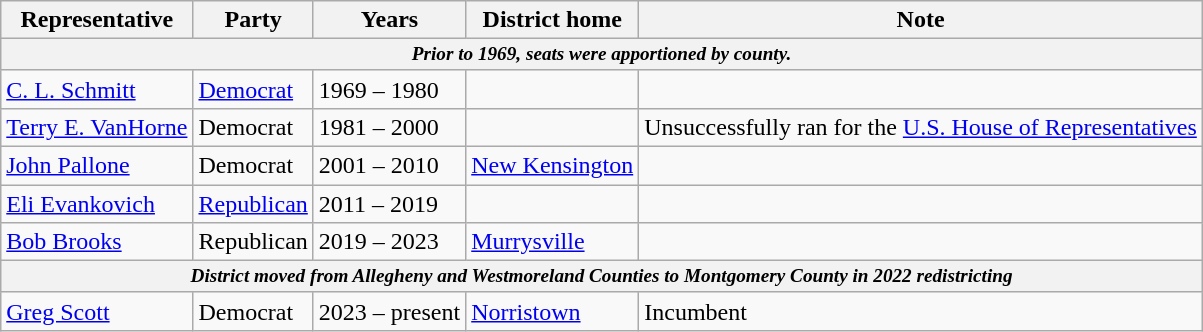<table class=wikitable>
<tr valign=bottom>
<th>Representative</th>
<th>Party</th>
<th>Years</th>
<th>District home</th>
<th>Note</th>
</tr>
<tr>
<th colspan=5 style="font-size: 80%;"><em>Prior to 1969, seats were apportioned by county.</em></th>
</tr>
<tr>
<td><a href='#'>C. L. Schmitt</a></td>
<td><a href='#'>Democrat</a></td>
<td>1969 – 1980</td>
<td></td>
<td></td>
</tr>
<tr>
<td><a href='#'>Terry E. VanHorne</a></td>
<td>Democrat</td>
<td>1981 – 2000</td>
<td></td>
<td>Unsuccessfully ran for the <a href='#'>U.S. House of Representatives</a></td>
</tr>
<tr>
<td><a href='#'>John Pallone</a></td>
<td>Democrat</td>
<td>2001 – 2010</td>
<td><a href='#'>New Kensington</a></td>
<td></td>
</tr>
<tr>
<td><a href='#'>Eli Evankovich</a></td>
<td><a href='#'>Republican</a></td>
<td>2011 – 2019</td>
<td></td>
<td></td>
</tr>
<tr>
<td><a href='#'>Bob Brooks</a></td>
<td>Republican</td>
<td>2019 – 2023</td>
<td><a href='#'>Murrysville</a></td>
<td></td>
</tr>
<tr>
<th colspan=5 style="font-size: 80%;"><em>District moved from Allegheny and Westmoreland Counties to Montgomery County in 2022 redistricting</em></th>
</tr>
<tr>
<td><a href='#'>Greg Scott</a></td>
<td>Democrat</td>
<td>2023 – present</td>
<td><a href='#'>Norristown</a></td>
<td>Incumbent</td>
</tr>
</table>
